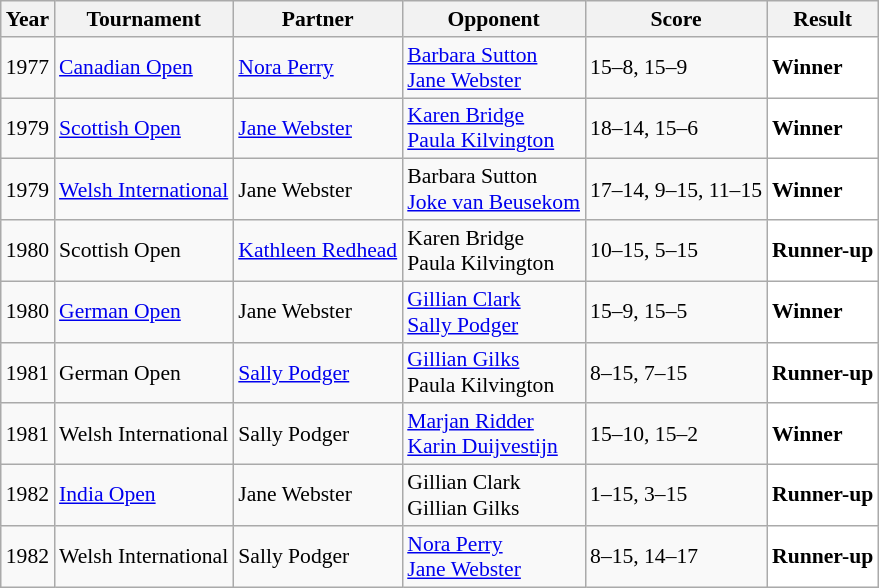<table class="sortable wikitable" style="font-size: 90%;">
<tr>
<th>Year</th>
<th>Tournament</th>
<th>Partner</th>
<th>Opponent</th>
<th>Score</th>
<th>Result</th>
</tr>
<tr>
<td align="center">1977</td>
<td align="left"><a href='#'>Canadian Open</a></td>
<td align="left"> <a href='#'>Nora Perry</a></td>
<td align="left"> <a href='#'>Barbara Sutton</a> <br>  <a href='#'>Jane Webster</a></td>
<td align="left">15–8, 15–9</td>
<td style="text-align:left; background:white"> <strong>Winner</strong></td>
</tr>
<tr>
<td align="center">1979</td>
<td align="left"><a href='#'>Scottish Open</a></td>
<td align="left"> <a href='#'>Jane Webster</a></td>
<td align="left"> <a href='#'>Karen Bridge</a> <br>  <a href='#'>Paula Kilvington</a></td>
<td align="left">18–14, 15–6</td>
<td style="text-align:left; background:white"> <strong>Winner</strong></td>
</tr>
<tr>
<td align="center">1979</td>
<td align="left"><a href='#'>Welsh International</a></td>
<td align="left"> Jane Webster</td>
<td align="left"> Barbara Sutton<br> <a href='#'>Joke van Beusekom</a></td>
<td align="left">17–14, 9–15, 11–15</td>
<td style="text-align:left; background:white"> <strong>Winner</strong></td>
</tr>
<tr>
<td align="center">1980</td>
<td align="left">Scottish Open</td>
<td align="left"> <a href='#'>Kathleen Redhead</a></td>
<td align="left"> Karen Bridge <br>  Paula Kilvington</td>
<td align="left">10–15, 5–15</td>
<td style="text-align:left; background:white"> <strong>Runner-up</strong></td>
</tr>
<tr>
<td align="center">1980</td>
<td align="left"><a href='#'>German Open</a></td>
<td align="left"> Jane Webster</td>
<td align="left"> <a href='#'>Gillian Clark</a><br> <a href='#'>Sally Podger</a></td>
<td align="left">15–9, 15–5</td>
<td style="text-align:left; background:white"> <strong>Winner</strong></td>
</tr>
<tr>
<td align="center">1981</td>
<td align="left">German Open</td>
<td align="left"> <a href='#'>Sally Podger</a></td>
<td align="left"> <a href='#'>Gillian Gilks</a><br> Paula Kilvington</td>
<td align="left">8–15, 7–15</td>
<td style="text-align:left; background:white"> <strong>Runner-up</strong></td>
</tr>
<tr>
<td align="center">1981</td>
<td align="left">Welsh International</td>
<td align="left"> Sally Podger</td>
<td align="left"> <a href='#'>Marjan Ridder</a><br> <a href='#'>Karin Duijvestijn</a></td>
<td align="left">15–10, 15–2</td>
<td style="text-align:left; background:white"> <strong>Winner</strong></td>
</tr>
<tr>
<td align="center">1982</td>
<td align="left"><a href='#'>India Open</a></td>
<td align="left"> Jane Webster</td>
<td align="left"> Gillian Clark<br> Gillian Gilks</td>
<td align="left">1–15, 3–15</td>
<td style="text-align:left; background:white"> <strong>Runner-up</strong></td>
</tr>
<tr>
<td align="center">1982</td>
<td align="left">Welsh International</td>
<td align="left"> Sally Podger</td>
<td align="left"> <a href='#'>Nora Perry</a><br> <a href='#'>Jane Webster</a></td>
<td align="left">8–15, 14–17</td>
<td style="text-align:left; background:white"> <strong>Runner-up</strong></td>
</tr>
</table>
